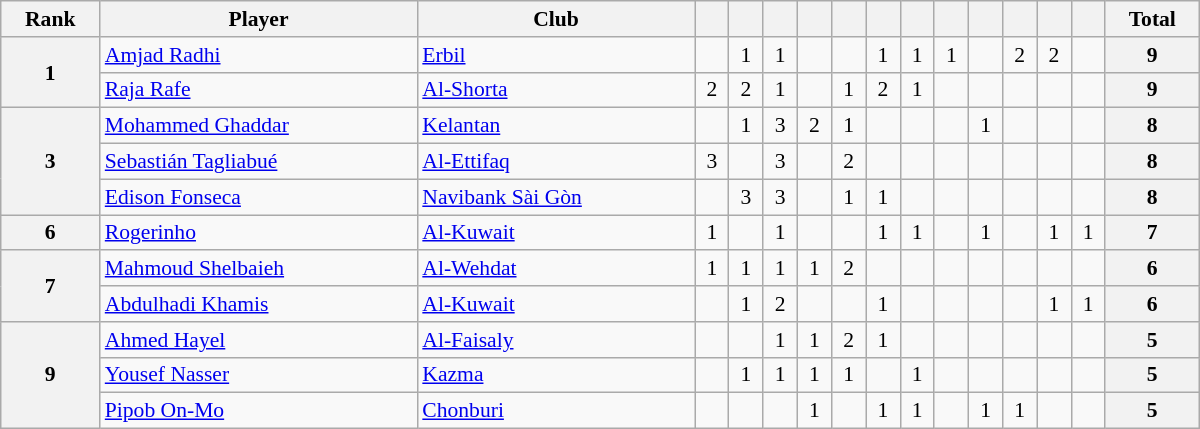<table class="wikitable" style="text-align:center; font-size:90%;" width=800>
<tr>
<th>Rank</th>
<th>Player</th>
<th>Club</th>
<th></th>
<th></th>
<th></th>
<th></th>
<th></th>
<th></th>
<th></th>
<th></th>
<th></th>
<th></th>
<th></th>
<th></th>
<th>Total</th>
</tr>
<tr>
<th rowspan=2>1</th>
<td align="left"> <a href='#'>Amjad Radhi</a></td>
<td align="left"> <a href='#'>Erbil</a></td>
<td></td>
<td>1</td>
<td>1</td>
<td></td>
<td></td>
<td>1</td>
<td>1</td>
<td>1</td>
<td></td>
<td>2</td>
<td>2</td>
<td></td>
<th>9</th>
</tr>
<tr>
<td align="left"> <a href='#'>Raja Rafe</a></td>
<td align="left"> <a href='#'>Al-Shorta</a></td>
<td>2</td>
<td>2</td>
<td>1</td>
<td></td>
<td>1</td>
<td>2</td>
<td>1</td>
<td></td>
<td></td>
<td></td>
<td></td>
<td></td>
<th>9</th>
</tr>
<tr>
<th rowspan=3>3</th>
<td align="left"> <a href='#'>Mohammed Ghaddar</a></td>
<td align="left"> <a href='#'>Kelantan</a></td>
<td></td>
<td>1</td>
<td>3</td>
<td>2</td>
<td>1</td>
<td></td>
<td></td>
<td></td>
<td>1</td>
<td></td>
<td></td>
<td></td>
<th>8</th>
</tr>
<tr>
<td align="left"> <a href='#'>Sebastián Tagliabué</a></td>
<td align="left"> <a href='#'>Al-Ettifaq</a></td>
<td>3</td>
<td></td>
<td>3</td>
<td></td>
<td>2</td>
<td></td>
<td></td>
<td></td>
<td></td>
<td></td>
<td></td>
<td></td>
<th>8</th>
</tr>
<tr>
<td align="left"> <a href='#'>Edison Fonseca</a></td>
<td align="left"> <a href='#'>Navibank Sài Gòn</a></td>
<td></td>
<td>3</td>
<td>3</td>
<td></td>
<td>1</td>
<td>1</td>
<td></td>
<td></td>
<td></td>
<td></td>
<td></td>
<td></td>
<th>8</th>
</tr>
<tr>
<th rowspan=1>6</th>
<td align="left"> <a href='#'>Rogerinho</a></td>
<td align="left"> <a href='#'>Al-Kuwait</a></td>
<td>1</td>
<td></td>
<td>1</td>
<td></td>
<td></td>
<td>1</td>
<td>1</td>
<td></td>
<td>1</td>
<td></td>
<td>1</td>
<td>1</td>
<th>7</th>
</tr>
<tr>
<th rowspan=2>7</th>
<td align="left"> <a href='#'>Mahmoud Shelbaieh</a></td>
<td align="left"> <a href='#'>Al-Wehdat</a></td>
<td>1</td>
<td>1</td>
<td>1</td>
<td>1</td>
<td>2</td>
<td></td>
<td></td>
<td></td>
<td></td>
<td></td>
<td></td>
<td></td>
<th>6</th>
</tr>
<tr>
<td align="left"> <a href='#'>Abdulhadi Khamis</a></td>
<td align="left"> <a href='#'>Al-Kuwait</a></td>
<td></td>
<td>1</td>
<td>2</td>
<td></td>
<td></td>
<td>1</td>
<td></td>
<td></td>
<td></td>
<td></td>
<td>1</td>
<td>1</td>
<th>6</th>
</tr>
<tr>
<th rowspan=3>9</th>
<td align="left"> <a href='#'>Ahmed Hayel</a></td>
<td align="left"> <a href='#'>Al-Faisaly</a></td>
<td></td>
<td></td>
<td>1</td>
<td>1</td>
<td>2</td>
<td>1</td>
<td></td>
<td></td>
<td></td>
<td></td>
<td></td>
<td></td>
<th>5</th>
</tr>
<tr>
<td align="left"> <a href='#'>Yousef Nasser</a></td>
<td align="left"> <a href='#'>Kazma</a></td>
<td></td>
<td>1</td>
<td>1</td>
<td>1</td>
<td>1</td>
<td></td>
<td>1</td>
<td></td>
<td></td>
<td></td>
<td></td>
<td></td>
<th>5</th>
</tr>
<tr>
<td align="left"> <a href='#'>Pipob On-Mo</a></td>
<td align="left"> <a href='#'>Chonburi</a></td>
<td></td>
<td></td>
<td></td>
<td>1</td>
<td></td>
<td>1</td>
<td>1</td>
<td></td>
<td>1</td>
<td>1</td>
<td></td>
<td></td>
<th>5</th>
</tr>
</table>
